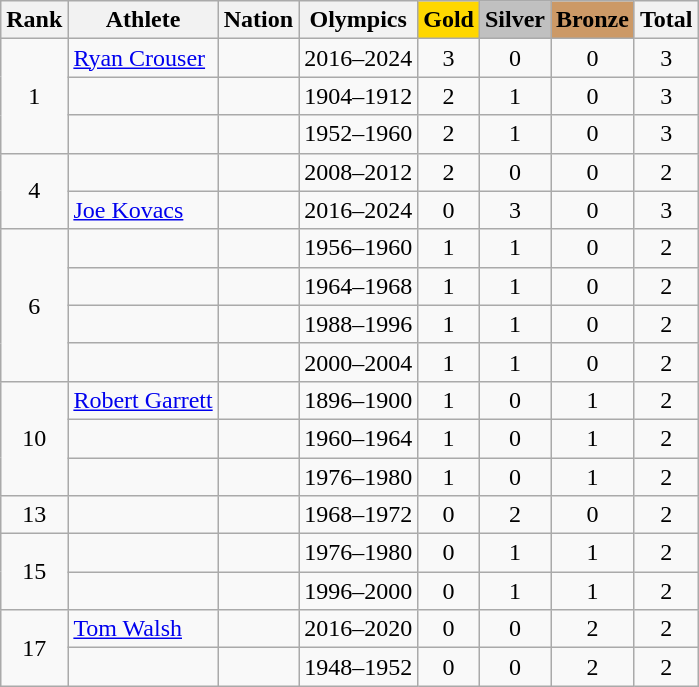<table class="wikitable sortable" style="text-align:center">
<tr>
<th>Rank</th>
<th>Athlete</th>
<th>Nation</th>
<th>Olympics</th>
<th style="background-color:gold">Gold</th>
<th style="background-color:silver">Silver</th>
<th style="background-color:#cc9966">Bronze</th>
<th>Total</th>
</tr>
<tr>
<td rowspan="3">1</td>
<td align="left" data-sort-value="Crouser"><a href='#'>Ryan Crouser</a></td>
<td align="left"></td>
<td>2016–2024</td>
<td>3</td>
<td>0</td>
<td>0</td>
<td>3</td>
</tr>
<tr>
<td align="left"></td>
<td align="left"></td>
<td>1904–1912</td>
<td>2</td>
<td>1</td>
<td>0</td>
<td>3</td>
</tr>
<tr>
<td align=left></td>
<td align=left></td>
<td>1952–1960</td>
<td>2</td>
<td>1</td>
<td>0</td>
<td>3</td>
</tr>
<tr>
<td rowspan="2">4</td>
<td align="left"></td>
<td align="left"></td>
<td>2008–2012</td>
<td>2</td>
<td>0</td>
<td>0</td>
<td>2</td>
</tr>
<tr>
<td align="left" data-sort-value="Kovacs"><a href='#'>Joe Kovacs</a></td>
<td align="left"></td>
<td>2016–2024</td>
<td>0</td>
<td>3</td>
<td>0</td>
<td>3</td>
</tr>
<tr>
<td rowspan=4>6</td>
<td align="left"></td>
<td align="left"></td>
<td>1956–1960</td>
<td>1</td>
<td>1</td>
<td>0</td>
<td>2</td>
</tr>
<tr>
<td align="left"></td>
<td align="left"></td>
<td>1964–1968</td>
<td>1</td>
<td>1</td>
<td>0</td>
<td>2</td>
</tr>
<tr>
<td align="left"></td>
<td align="left"></td>
<td>1988–1996</td>
<td>1</td>
<td>1</td>
<td>0</td>
<td>2</td>
</tr>
<tr>
<td align="left"></td>
<td align="left"></td>
<td>2000–2004</td>
<td>1</td>
<td>1</td>
<td>0</td>
<td>2</td>
</tr>
<tr>
<td rowspan=3>10</td>
<td data-sort-value="Garrett, Robert" align="left"><a href='#'>Robert Garrett</a></td>
<td align="left"></td>
<td>1896–1900</td>
<td>1</td>
<td>0</td>
<td>1</td>
<td>2</td>
</tr>
<tr>
<td align="left"></td>
<td align="left"></td>
<td>1960–1964</td>
<td>1</td>
<td>0</td>
<td>1</td>
<td>2</td>
</tr>
<tr>
<td align="left"></td>
<td align="left"></td>
<td>1976–1980</td>
<td>1</td>
<td>0</td>
<td>1</td>
<td>2</td>
</tr>
<tr>
<td>13</td>
<td align="left"></td>
<td align="left"></td>
<td>1968–1972</td>
<td>0</td>
<td>2</td>
<td>0</td>
<td>2</td>
</tr>
<tr>
<td rowspan="2">15</td>
<td align="left"></td>
<td align="left"></td>
<td>1976–1980</td>
<td>0</td>
<td>1</td>
<td>1</td>
<td>2</td>
</tr>
<tr>
<td align="left"></td>
<td align="left"></td>
<td>1996–2000</td>
<td>0</td>
<td>1</td>
<td>1</td>
<td>2</td>
</tr>
<tr>
<td rowspan=2>17</td>
<td align=left data-sort-value=Walsh><a href='#'>Tom Walsh</a></td>
<td align=left></td>
<td>2016–2020</td>
<td>0</td>
<td>0</td>
<td>2</td>
<td>2</td>
</tr>
<tr>
<td align="left"></td>
<td align="left"></td>
<td>1948–1952</td>
<td>0</td>
<td>0</td>
<td>2</td>
<td>2</td>
</tr>
</table>
